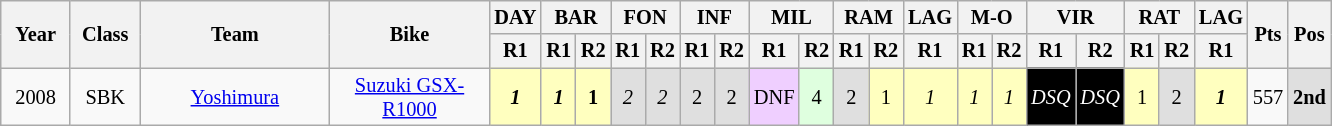<table class="wikitable" style="font-size: 85%; text-align: center">
<tr valign="top">
<th valign="middle" style="width: 40px;" rowspan=2>Year</th>
<th valign="middle" style="width: 40px;" rowspan=2>Class</th>
<th valign="middle" style="width: 120px;" rowspan=2>Team</th>
<th valign="middle" style="width: 100px;" rowspan=2>Bike</th>
<th>DAY<br></th>
<th colspan=2>BAR<br></th>
<th colspan=2>FON<br></th>
<th colspan=2>INF<br></th>
<th colspan=2>MIL<br></th>
<th colspan=2>RAM<br></th>
<th>LAG<br></th>
<th colspan=2>M-O<br></th>
<th colspan=2>VIR<br></th>
<th colspan=2>RAT<br></th>
<th>LAG<br></th>
<th valign="middle" rowspan=2>Pts</th>
<th valign="middle" rowspan=2>Pos</th>
</tr>
<tr>
<th>R1</th>
<th>R1</th>
<th>R2</th>
<th>R1</th>
<th>R2</th>
<th>R1</th>
<th>R2</th>
<th>R1</th>
<th>R2</th>
<th>R1</th>
<th>R2</th>
<th>R1</th>
<th>R1</th>
<th>R2</th>
<th>R1</th>
<th>R2</th>
<th>R1</th>
<th>R2</th>
<th>R1</th>
</tr>
<tr>
<td>2008</td>
<td>SBK</td>
<td><a href='#'>Yoshimura</a></td>
<td><a href='#'>Suzuki GSX-R1000</a></td>
<td style="background:#ffffbf;"><strong><em>1</em></strong></td>
<td style="background:#ffffbf;"><strong><em>1</em></strong></td>
<td style="background:#ffffbf;"><strong>1</strong></td>
<td style="background:#dfdfdf;"><em>2</em></td>
<td style="background:#dfdfdf;"><em>2</em></td>
<td style="background:#dfdfdf;">2</td>
<td style="background:#dfdfdf;">2</td>
<td style="background:#efcfff;">DNF</td>
<td style="background:#dfffdf;">4</td>
<td style="background:#dfdfdf;">2</td>
<td style="background:#ffffbf;">1</td>
<td style="background:#ffffbf;"><em>1</em></td>
<td style="background:#ffffbf;"><em>1</em></td>
<td style="background:#ffffbf;"><em>1</em></td>
<td style="background:#000000; color:white;"><em>DSQ</em></td>
<td style="background:#000000; color:white;"><em>DSQ</em></td>
<td style="background:#ffffbf;">1</td>
<td style="background:#dfdfdf;">2</td>
<td style="background:#ffffbf;"><strong><em>1</em></strong></td>
<td>557</td>
<th style="background:#dfdfdf;">2nd</th>
</tr>
</table>
